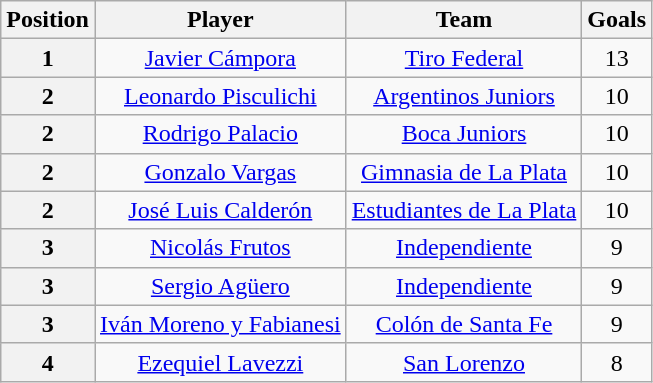<table class="wikitable" style="text-align:center">
<tr>
<th>Position</th>
<th>Player</th>
<th>Team</th>
<th>Goals</th>
</tr>
<tr>
<th>1</th>
<td><a href='#'>Javier Cámpora</a></td>
<td><a href='#'>Tiro Federal</a></td>
<td>13</td>
</tr>
<tr>
<th>2</th>
<td><a href='#'>Leonardo Pisculichi</a></td>
<td><a href='#'>Argentinos Juniors</a></td>
<td>10</td>
</tr>
<tr>
<th>2</th>
<td><a href='#'>Rodrigo Palacio</a></td>
<td><a href='#'>Boca Juniors</a></td>
<td>10</td>
</tr>
<tr>
<th>2</th>
<td><a href='#'>Gonzalo Vargas</a></td>
<td><a href='#'>Gimnasia de La Plata</a></td>
<td>10</td>
</tr>
<tr>
<th>2</th>
<td><a href='#'>José Luis Calderón</a></td>
<td><a href='#'>Estudiantes de La Plata</a></td>
<td>10</td>
</tr>
<tr>
<th>3</th>
<td><a href='#'>Nicolás Frutos</a></td>
<td><a href='#'>Independiente</a></td>
<td>9</td>
</tr>
<tr>
<th>3</th>
<td><a href='#'>Sergio Agüero</a></td>
<td><a href='#'>Independiente</a></td>
<td>9</td>
</tr>
<tr>
<th>3</th>
<td><a href='#'>Iván Moreno y Fabianesi</a></td>
<td><a href='#'>Colón de Santa Fe</a></td>
<td>9</td>
</tr>
<tr>
<th>4</th>
<td><a href='#'>Ezequiel Lavezzi</a></td>
<td><a href='#'>San Lorenzo</a></td>
<td>8</td>
</tr>
</table>
